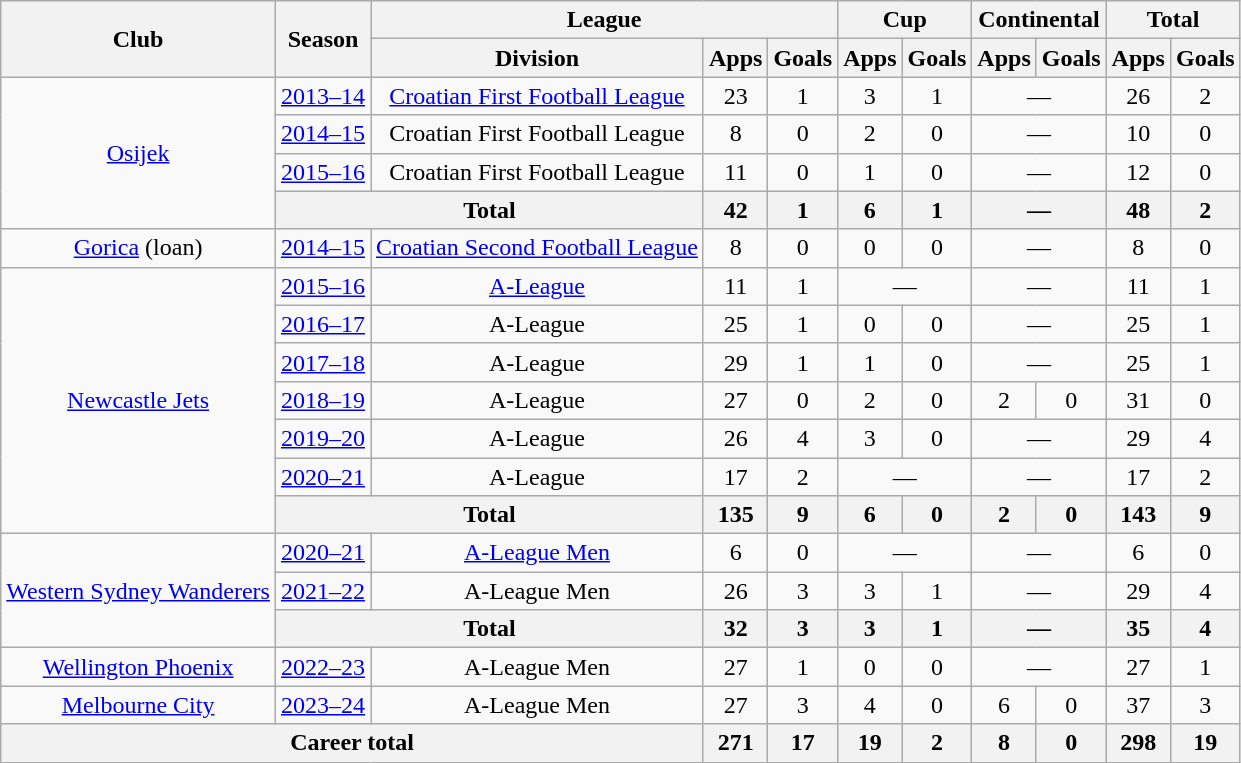<table class="wikitable" style="text-align: center">
<tr>
<th rowspan="2">Club</th>
<th rowspan="2">Season</th>
<th colspan="3">League</th>
<th colspan="2">Cup</th>
<th colspan="2">Continental</th>
<th colspan="2">Total</th>
</tr>
<tr>
<th>Division</th>
<th>Apps</th>
<th>Goals</th>
<th>Apps</th>
<th>Goals</th>
<th>Apps</th>
<th>Goals</th>
<th>Apps</th>
<th>Goals</th>
</tr>
<tr>
<td rowspan="4"><a href='#'>Osijek</a></td>
<td><a href='#'>2013–14</a></td>
<td><a href='#'>Croatian First Football League</a></td>
<td>23</td>
<td>1</td>
<td>3</td>
<td>1</td>
<td colspan="2">—</td>
<td>26</td>
<td>2</td>
</tr>
<tr>
<td><a href='#'>2014–15</a></td>
<td>Croatian First Football League</td>
<td>8</td>
<td>0</td>
<td>2</td>
<td>0</td>
<td colspan="2">—</td>
<td>10</td>
<td>0</td>
</tr>
<tr>
<td><a href='#'>2015–16</a></td>
<td>Croatian First Football League</td>
<td>11</td>
<td>0</td>
<td>1</td>
<td>0</td>
<td colspan="2">—</td>
<td>12</td>
<td>0</td>
</tr>
<tr>
<th colspan="2">Total</th>
<th>42</th>
<th>1</th>
<th>6</th>
<th>1</th>
<th colspan="2">—</th>
<th>48</th>
<th>2</th>
</tr>
<tr>
<td><a href='#'>Gorica</a> (loan)</td>
<td><a href='#'>2014–15</a></td>
<td><a href='#'>Croatian Second Football League</a></td>
<td>8</td>
<td>0</td>
<td>0</td>
<td>0</td>
<td colspan="2">—</td>
<td>8</td>
<td>0</td>
</tr>
<tr>
<td rowspan="7"><a href='#'>Newcastle Jets</a></td>
<td><a href='#'>2015–16</a></td>
<td><a href='#'>A-League</a></td>
<td>11</td>
<td>1</td>
<td colspan="2">—</td>
<td colspan="2">—</td>
<td>11</td>
<td>1</td>
</tr>
<tr>
<td><a href='#'>2016–17</a></td>
<td>A-League</td>
<td>25</td>
<td>1</td>
<td>0</td>
<td>0</td>
<td colspan="2">—</td>
<td>25</td>
<td>1</td>
</tr>
<tr>
<td><a href='#'>2017–18</a></td>
<td>A-League</td>
<td>29</td>
<td>1</td>
<td>1</td>
<td>0</td>
<td colspan="2">—</td>
<td>25</td>
<td>1</td>
</tr>
<tr>
<td><a href='#'>2018–19</a></td>
<td>A-League</td>
<td>27</td>
<td>0</td>
<td>2</td>
<td>0</td>
<td>2</td>
<td>0</td>
<td>31</td>
<td>0</td>
</tr>
<tr>
<td><a href='#'>2019–20</a></td>
<td>A-League</td>
<td>26</td>
<td>4</td>
<td>3</td>
<td>0</td>
<td colspan="2">—</td>
<td>29</td>
<td>4</td>
</tr>
<tr>
<td><a href='#'>2020–21</a></td>
<td>A-League</td>
<td>17</td>
<td>2</td>
<td colspan="2">—</td>
<td colspan="2">—</td>
<td>17</td>
<td>2</td>
</tr>
<tr>
<th colspan="2">Total</th>
<th>135</th>
<th>9</th>
<th>6</th>
<th>0</th>
<th>2</th>
<th>0</th>
<th>143</th>
<th>9</th>
</tr>
<tr>
<td rowspan="3"><a href='#'>Western Sydney Wanderers</a></td>
<td><a href='#'>2020–21</a></td>
<td><a href='#'>A-League Men</a></td>
<td>6</td>
<td>0</td>
<td colspan="2">—</td>
<td colspan="2">—</td>
<td>6</td>
<td>0</td>
</tr>
<tr>
<td><a href='#'>2021–22</a></td>
<td>A-League Men</td>
<td>26</td>
<td>3</td>
<td>3</td>
<td>1</td>
<td colspan="2">—</td>
<td>29</td>
<td>4</td>
</tr>
<tr>
<th colspan="2">Total</th>
<th>32</th>
<th>3</th>
<th>3</th>
<th>1</th>
<th colspan="2">—</th>
<th>35</th>
<th>4</th>
</tr>
<tr>
<td><a href='#'>Wellington Phoenix</a></td>
<td><a href='#'>2022–23</a></td>
<td>A-League Men</td>
<td>27</td>
<td>1</td>
<td>0</td>
<td>0</td>
<td colspan="2">—</td>
<td>27</td>
<td>1</td>
</tr>
<tr>
<td><a href='#'>Melbourne City</a></td>
<td><a href='#'>2023–24</a></td>
<td>A-League Men</td>
<td>27</td>
<td>3</td>
<td>4</td>
<td>0</td>
<td>6</td>
<td>0</td>
<td>37</td>
<td>3</td>
</tr>
<tr>
<th colspan="3">Career total</th>
<th>271</th>
<th>17</th>
<th>19</th>
<th>2</th>
<th>8</th>
<th>0</th>
<th>298</th>
<th>19</th>
</tr>
</table>
